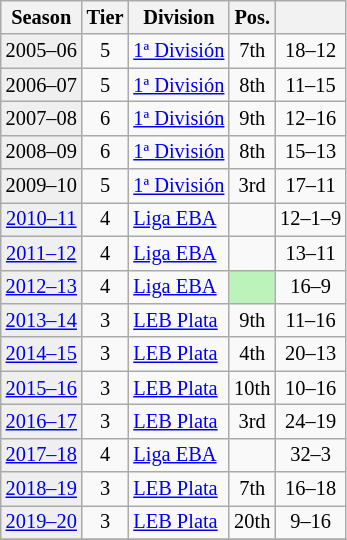<table class="wikitable" style="font-size:85%; text-align:center">
<tr>
<th>Season</th>
<th>Tier</th>
<th>Division</th>
<th>Pos.</th>
<th></th>
</tr>
<tr>
<td bgcolor=#efefef>2005–06</td>
<td>5</td>
<td align=left><a href='#'>1ª División</a></td>
<td>7th</td>
<td>18–12</td>
</tr>
<tr>
<td bgcolor=#efefef>2006–07</td>
<td>5</td>
<td align=left><a href='#'>1ª División</a></td>
<td>8th</td>
<td>11–15</td>
</tr>
<tr>
<td bgcolor=#efefef>2007–08</td>
<td>6</td>
<td align=left><a href='#'>1ª División</a></td>
<td>9th</td>
<td>12–16</td>
</tr>
<tr>
<td bgcolor=#efefef>2008–09</td>
<td>6</td>
<td align=left><a href='#'>1ª División</a></td>
<td>8th</td>
<td>15–13</td>
</tr>
<tr>
<td bgcolor=#efefef>2009–10</td>
<td>5</td>
<td align=left><a href='#'>1ª División</a></td>
<td>3rd</td>
<td>17–11</td>
</tr>
<tr>
<td bgcolor=#efefef><a href='#'>2010–11</a></td>
<td>4</td>
<td align=left><a href='#'>Liga EBA</a></td>
<td></td>
<td>12–1–9</td>
</tr>
<tr>
<td bgcolor=#efefef><a href='#'>2011–12</a></td>
<td>4</td>
<td align=left><a href='#'>Liga EBA</a></td>
<td></td>
<td>13–11</td>
</tr>
<tr>
<td bgcolor=#efefef><a href='#'>2012–13</a></td>
<td>4</td>
<td align=left><a href='#'>Liga EBA</a></td>
<td bgcolor=#BBF3BB></td>
<td>16–9</td>
</tr>
<tr>
<td bgcolor=#efefef><a href='#'>2013–14</a></td>
<td>3</td>
<td align=left><a href='#'>LEB Plata</a></td>
<td>9th</td>
<td>11–16</td>
</tr>
<tr>
<td bgcolor=#efefef><a href='#'>2014–15</a></td>
<td>3</td>
<td align=left><a href='#'>LEB Plata</a></td>
<td>4th</td>
<td>20–13</td>
</tr>
<tr>
<td bgcolor=#efefef><a href='#'>2015–16</a></td>
<td>3</td>
<td align=left><a href='#'>LEB Plata</a></td>
<td>10th</td>
<td>10–16</td>
</tr>
<tr>
<td bgcolor=#efefef><a href='#'>2016–17</a></td>
<td>3</td>
<td align=left><a href='#'>LEB Plata</a></td>
<td>3rd</td>
<td>24–19</td>
</tr>
<tr>
<td bgcolor=#efefef><a href='#'>2017–18</a></td>
<td>4</td>
<td align=left><a href='#'>Liga EBA</a></td>
<td></td>
<td>32–3</td>
</tr>
<tr>
<td bgcolor=#efefef><a href='#'>2018–19</a></td>
<td>3</td>
<td align=left><a href='#'>LEB Plata</a></td>
<td>7th</td>
<td>16–18</td>
</tr>
<tr>
<td bgcolor=#efefef><a href='#'>2019–20</a></td>
<td>3</td>
<td align=left><a href='#'>LEB Plata</a></td>
<td>20th</td>
<td>9–16</td>
</tr>
<tr>
</tr>
</table>
